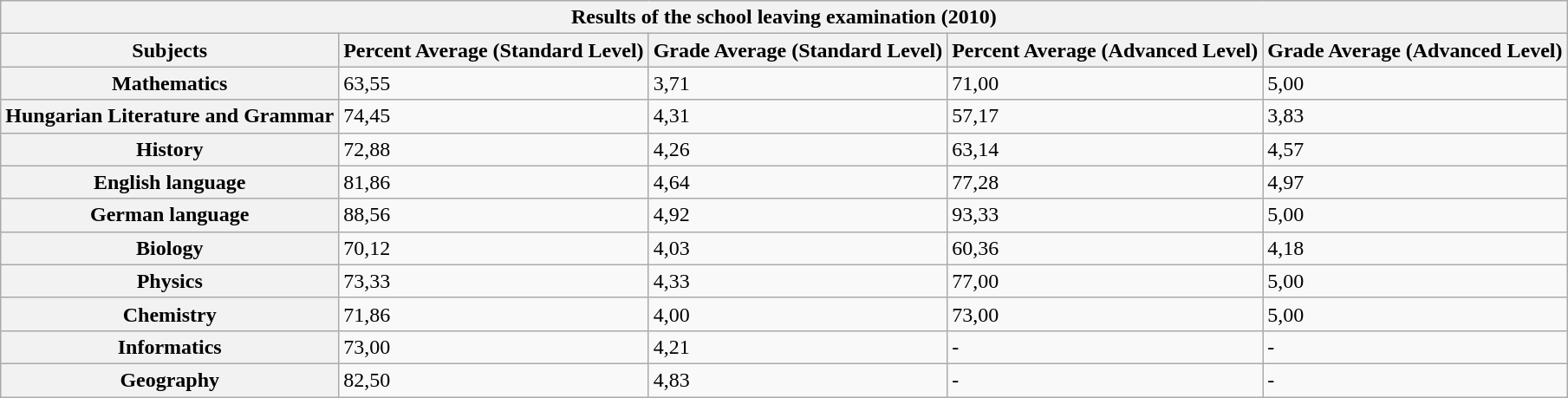<table class="wikitable">
<tr>
<th colspan="10">Results of the school leaving examination (2010)</th>
</tr>
<tr>
<th>Subjects</th>
<th>Percent Average (Standard Level)</th>
<th>Grade Average (Standard Level)</th>
<th>Percent Average (Advanced Level)</th>
<th>Grade Average (Advanced Level)</th>
</tr>
<tr>
<th>Mathematics</th>
<td>63,55</td>
<td>3,71</td>
<td>71,00</td>
<td>5,00</td>
</tr>
<tr>
<th>Hungarian Literature and Grammar</th>
<td>74,45</td>
<td>4,31</td>
<td>57,17</td>
<td>3,83</td>
</tr>
<tr>
<th>History</th>
<td>72,88</td>
<td>4,26</td>
<td>63,14</td>
<td>4,57</td>
</tr>
<tr>
<th>English language</th>
<td>81,86</td>
<td>4,64</td>
<td>77,28</td>
<td>4,97</td>
</tr>
<tr>
<th>German language</th>
<td>88,56</td>
<td>4,92</td>
<td>93,33</td>
<td>5,00</td>
</tr>
<tr>
<th>Biology</th>
<td>70,12</td>
<td>4,03</td>
<td>60,36</td>
<td>4,18</td>
</tr>
<tr>
<th>Physics</th>
<td>73,33</td>
<td>4,33</td>
<td>77,00</td>
<td>5,00</td>
</tr>
<tr>
<th>Chemistry</th>
<td>71,86</td>
<td>4,00</td>
<td>73,00</td>
<td>5,00</td>
</tr>
<tr>
<th>Informatics</th>
<td>73,00</td>
<td>4,21</td>
<td>-</td>
<td>-</td>
</tr>
<tr>
<th>Geography</th>
<td>82,50</td>
<td>4,83</td>
<td>-</td>
<td>-</td>
</tr>
</table>
